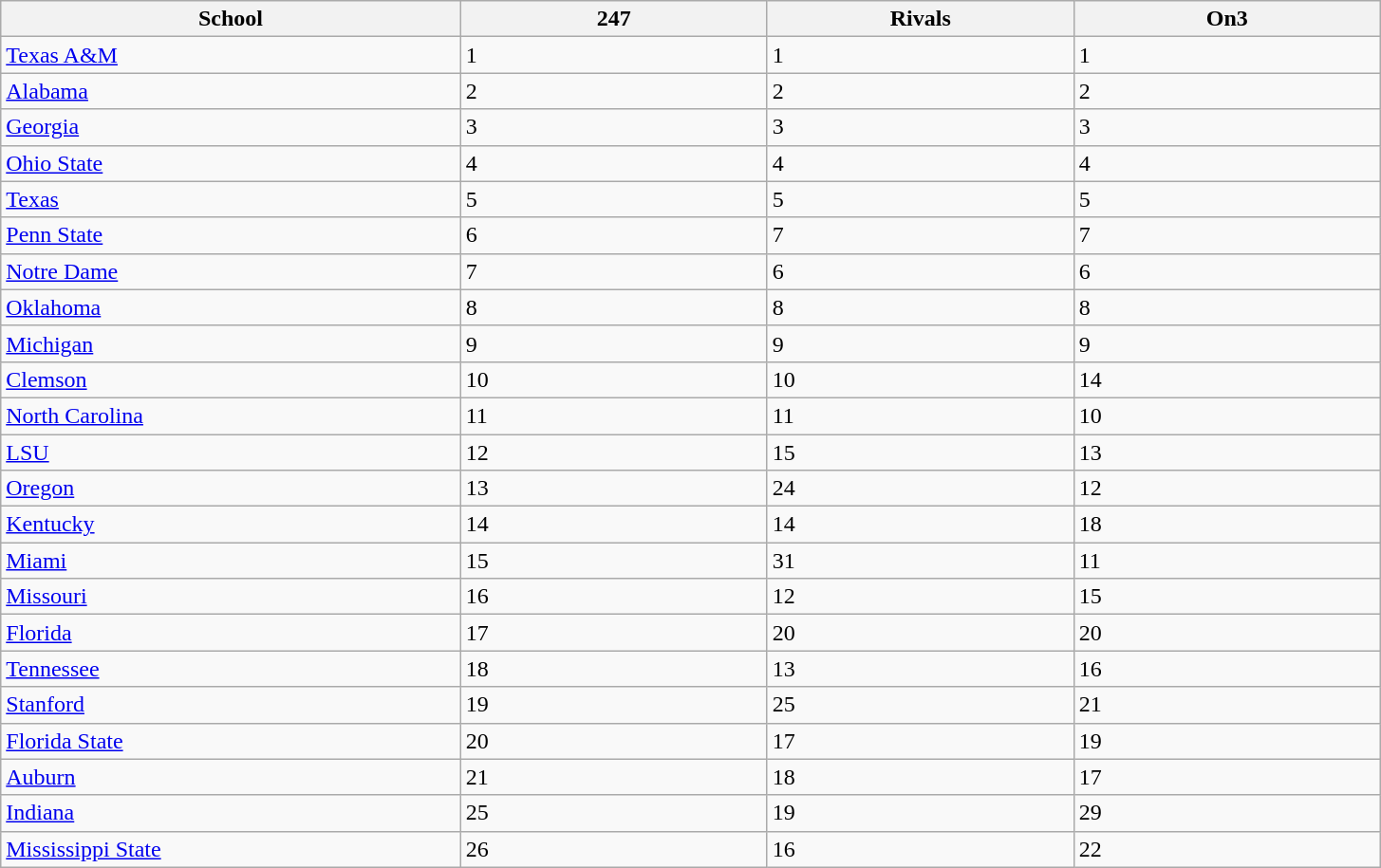<table class="wikitable sortable">
<tr>
<th bgcolor="#DDDDFF" width="12%">School</th>
<th bgcolor="#DDDDFF" width="8%">247 </th>
<th bgcolor="#DDDDFF" width="8%">Rivals</th>
<th bgcolor="#DDDDFF" width="8%">On3</th>
</tr>
<tr>
<td><a href='#'>Texas A&M</a></td>
<td>1</td>
<td>1</td>
<td>1</td>
</tr>
<tr>
<td><a href='#'>Alabama</a></td>
<td>2</td>
<td>2</td>
<td>2</td>
</tr>
<tr>
<td><a href='#'>Georgia</a></td>
<td>3</td>
<td>3</td>
<td>3</td>
</tr>
<tr>
<td><a href='#'>Ohio State</a></td>
<td>4</td>
<td>4</td>
<td>4</td>
</tr>
<tr>
<td><a href='#'>Texas</a></td>
<td>5</td>
<td>5</td>
<td>5</td>
</tr>
<tr>
<td><a href='#'>Penn State</a></td>
<td>6</td>
<td>7</td>
<td>7</td>
</tr>
<tr>
<td><a href='#'>Notre Dame</a></td>
<td>7</td>
<td>6</td>
<td>6</td>
</tr>
<tr>
<td><a href='#'>Oklahoma</a></td>
<td>8</td>
<td>8</td>
<td>8</td>
</tr>
<tr>
<td><a href='#'>Michigan</a></td>
<td>9</td>
<td>9</td>
<td>9</td>
</tr>
<tr>
<td><a href='#'>Clemson</a></td>
<td>10</td>
<td>10</td>
<td>14</td>
</tr>
<tr>
<td><a href='#'>North Carolina</a></td>
<td>11</td>
<td>11</td>
<td>10</td>
</tr>
<tr>
<td><a href='#'>LSU</a></td>
<td>12</td>
<td>15</td>
<td>13</td>
</tr>
<tr>
<td><a href='#'>Oregon</a></td>
<td>13</td>
<td>24</td>
<td>12</td>
</tr>
<tr>
<td><a href='#'>Kentucky</a></td>
<td>14</td>
<td>14</td>
<td>18</td>
</tr>
<tr>
<td><a href='#'>Miami</a></td>
<td>15</td>
<td>31</td>
<td>11</td>
</tr>
<tr>
<td><a href='#'>Missouri</a></td>
<td>16</td>
<td>12</td>
<td>15</td>
</tr>
<tr>
<td><a href='#'>Florida</a></td>
<td>17</td>
<td>20</td>
<td>20</td>
</tr>
<tr>
<td><a href='#'>Tennessee</a></td>
<td>18</td>
<td>13</td>
<td>16</td>
</tr>
<tr>
<td><a href='#'>Stanford</a></td>
<td>19</td>
<td>25</td>
<td>21</td>
</tr>
<tr>
<td><a href='#'>Florida State</a></td>
<td>20</td>
<td>17</td>
<td>19</td>
</tr>
<tr>
<td><a href='#'>Auburn</a></td>
<td>21</td>
<td>18</td>
<td>17</td>
</tr>
<tr>
<td><a href='#'>Indiana</a></td>
<td>25</td>
<td>19</td>
<td>29</td>
</tr>
<tr>
<td><a href='#'>Mississippi State</a></td>
<td>26</td>
<td>16</td>
<td>22</td>
</tr>
</table>
